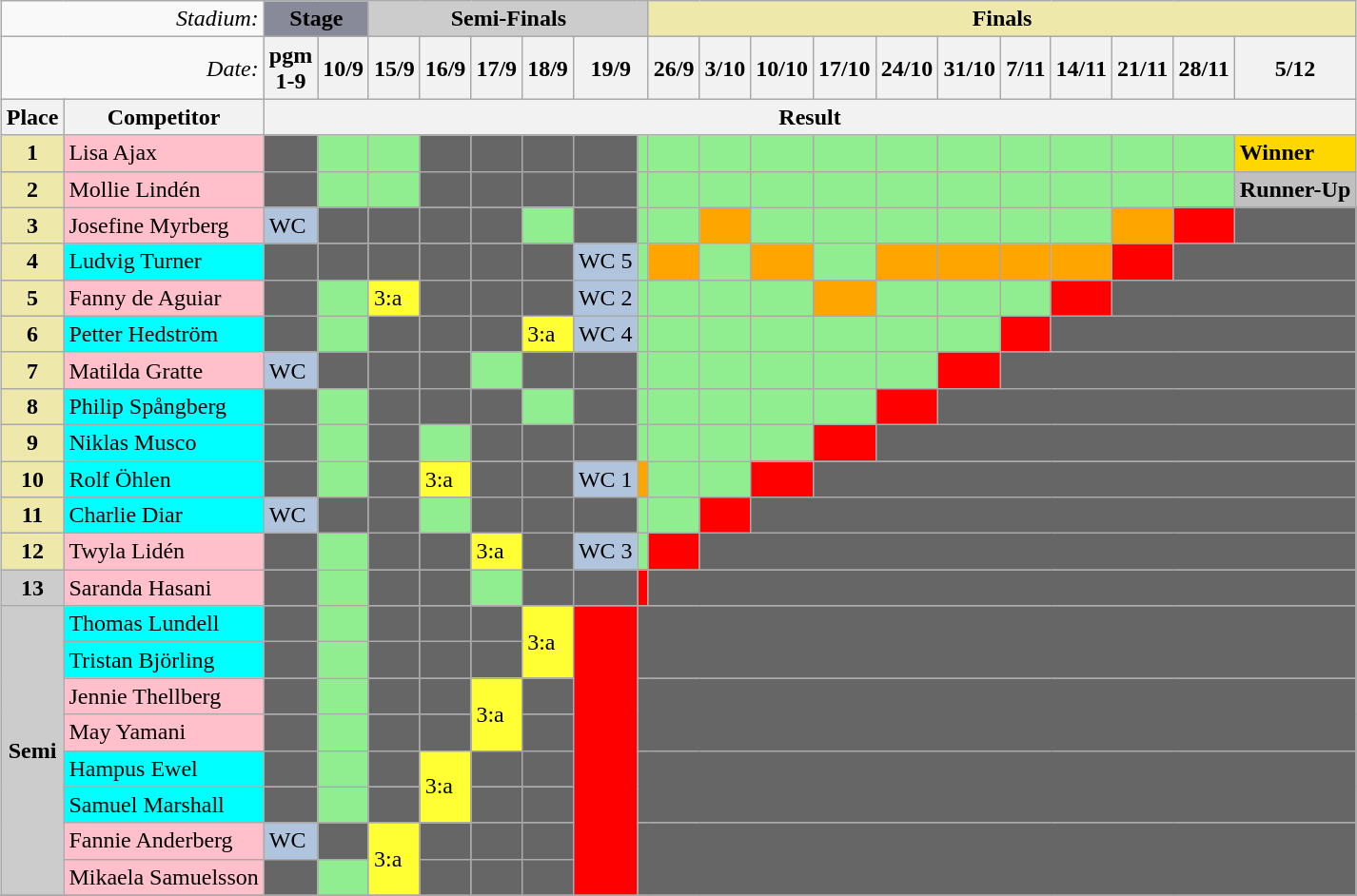<table class="wikitable" align="center" style="margin:1em auto;">
<tr>
<td colspan="2" align="right"><em>Stadium:</em></td>
<td colspan="2" bgcolor="888999" align="Center"><strong>Stage</strong></td>
<td colspan="6" bgcolor="CCCCCC" align="Center"><strong>Semi-Finals</strong></td>
<td colspan="11" bgcolor="palegoldenrod" align="Center"><strong>Finals</strong></td>
</tr>
<tr>
<td colspan="2" align="right"><em>Date:</em></td>
<th>pgm<br>1-9</th>
<th>10/9</th>
<th>15/9</th>
<th>16/9</th>
<th>17/9</th>
<th>18/9</th>
<th colspan=2>19/9</th>
<th>26/9</th>
<th>3/10</th>
<th>10/10</th>
<th>17/10</th>
<th>24/10</th>
<th>31/10</th>
<th>7/11</th>
<th>14/11</th>
<th>21/11</th>
<th>28/11</th>
<th>5/12</th>
</tr>
<tr>
<th>Place</th>
<th>Competitor</th>
<th colspan="19" align="center">Result</th>
</tr>
<tr>
<td bgcolor="palegoldenrod" align="center"><strong>1</strong></td>
<td bgcolor="pink">Lisa Ajax</td>
<td bgcolor="666666"></td>
<td style="background:lightgreen;"></td>
<td style="background:lightgreen;"></td>
<td bgcolor="666666"></td>
<td bgcolor="666666"></td>
<td bgcolor="666666"></td>
<td bgcolor="666666"></td>
<td style="background:lightgreen;"></td>
<td style="background:lightgreen;"></td>
<td style="background:lightgreen;"></td>
<td style="background:lightgreen;"></td>
<td style="background:lightgreen;"></td>
<td style="background:lightgreen;"></td>
<td style="background:lightgreen;"></td>
<td style="background:lightgreen;"></td>
<td style="background:lightgreen;"></td>
<td style="background:lightgreen;"></td>
<td style="background:lightgreen;"></td>
<td Style="background: Gold"><strong>Winner</strong></td>
</tr>
<tr>
<td bgcolor="palegoldenrod" align="center"><strong>2</strong></td>
<td bgcolor="pink">Mollie Lindén</td>
<td bgcolor="666666"></td>
<td style="background:lightgreen;"></td>
<td style="background:lightgreen;"></td>
<td bgcolor="666666"></td>
<td bgcolor="666666"></td>
<td bgcolor="666666"></td>
<td bgcolor="666666"></td>
<td style="background:lightgreen;"></td>
<td style="background:lightgreen;"></td>
<td style="background:lightgreen;"></td>
<td style="background:lightgreen;"></td>
<td style="background:lightgreen;"></td>
<td style="background:lightgreen;"></td>
<td style="background:lightgreen;"></td>
<td style="background:lightgreen;"></td>
<td style="background:lightgreen;"></td>
<td style="background:lightgreen;"></td>
<td style="background:lightgreen;"></td>
<td Style="background: silver"><strong>Runner-Up</strong></td>
</tr>
<tr>
<td bgcolor="palegoldenrod" align="center"><strong>3</strong></td>
<td bgcolor="pink">Josefine Myrberg</td>
<td style="background:lightsteelblue;">WC</td>
<td bgcolor="666666"></td>
<td bgcolor="666666"></td>
<td bgcolor="666666"></td>
<td bgcolor="666666"></td>
<td style="background:lightgreen;"></td>
<td bgcolor="666666"></td>
<td style="background:lightgreen;"></td>
<td style="background:lightgreen;"></td>
<td style="background:orange;"></td>
<td style="background:lightgreen;"></td>
<td style="background:lightgreen;"></td>
<td style="background:lightgreen;"></td>
<td style="background:lightgreen;"></td>
<td style="background:lightgreen;"></td>
<td style="background:lightgreen;"></td>
<td style="background:orange;"></td>
<td style="background:red;"></td>
<td bgcolor="666666"></td>
</tr>
<tr>
<td bgcolor="palegoldenrod" align="center"><strong>4</strong></td>
<td bgcolor="cyan">Ludvig Turner</td>
<td bgcolor="666666"></td>
<td bgcolor="666666"></td>
<td bgcolor="666666"></td>
<td bgcolor="666666"></td>
<td bgcolor="666666"></td>
<td bgcolor="666666"></td>
<td style="background:lightsteelblue;">WC 5</td>
<td style="background:lightgreen;"></td>
<td style="background:orange;"></td>
<td style="background:lightgreen;"></td>
<td style="background:orange;"></td>
<td style="background:lightgreen;"></td>
<td style="background:orange;"></td>
<td style="background:orange;"></td>
<td style="background:orange;"></td>
<td style="background:orange;"></td>
<td style="background:red;"></td>
<td bgcolor="666666" colspan=2></td>
</tr>
<tr>
<td bgcolor="palegoldenrod" align="center"><strong>5</strong></td>
<td bgcolor="pink">Fanny de Aguiar</td>
<td bgcolor="666666"></td>
<td style="background:lightgreen;"></td>
<td bgcolor="ffff33">3:a</td>
<td bgcolor="666666"></td>
<td bgcolor="666666"></td>
<td bgcolor="666666"></td>
<td style="background:lightsteelblue;">WC 2</td>
<td style="background:lightgreen;"></td>
<td style="background:lightgreen;"></td>
<td style="background:lightgreen;"></td>
<td style="background:lightgreen;"></td>
<td style="background:orange;"></td>
<td style="background:lightgreen;"></td>
<td style="background:lightgreen;"></td>
<td style="background:lightgreen;"></td>
<td style="background:red;"></td>
<td bgcolor="666666" colspan=3></td>
</tr>
<tr>
<td bgcolor="palegoldenrod" align="center"><strong>6</strong></td>
<td bgcolor="cyan">Petter Hedström</td>
<td bgcolor="666666"></td>
<td style="background:lightgreen;"></td>
<td bgcolor="666666"></td>
<td bgcolor="666666"></td>
<td bgcolor="666666"></td>
<td bgcolor="ffff33">3:a</td>
<td style="background:lightsteelblue;">WC 4</td>
<td style="background:lightgreen;"></td>
<td style="background:lightgreen;"></td>
<td style="background:lightgreen;"></td>
<td style="background:lightgreen;"></td>
<td style="background:lightgreen;"></td>
<td style="background:lightgreen;"></td>
<td style="background:lightgreen;"></td>
<td style="background:red;"></td>
<td bgcolor="666666" colspan=4></td>
</tr>
<tr>
<td bgcolor="palegoldenrod" align="center"><strong>7</strong></td>
<td bgcolor="pink">Matilda Gratte</td>
<td style="background:lightsteelblue;">WC</td>
<td bgcolor="666666"></td>
<td bgcolor="666666"></td>
<td bgcolor="666666"></td>
<td style="background:lightgreen;"></td>
<td bgcolor="666666"></td>
<td bgcolor="666666"></td>
<td style="background:lightgreen;"></td>
<td style="background:lightgreen;"></td>
<td style="background:lightgreen;"></td>
<td style="background:lightgreen;"></td>
<td style="background:lightgreen;"></td>
<td style="background:lightgreen;"></td>
<td style="background:red;"></td>
<td bgcolor="666666" colspan=5></td>
</tr>
<tr>
<td bgcolor="palegoldenrod" align="center"><strong>8</strong></td>
<td bgcolor="cyan">Philip Spångberg</td>
<td bgcolor="666666"></td>
<td style="background:lightgreen;"></td>
<td bgcolor="666666"></td>
<td bgcolor="666666"></td>
<td bgcolor="666666"></td>
<td style="background:lightgreen;"></td>
<td bgcolor="666666"></td>
<td style="background:lightgreen;"></td>
<td style="background:lightgreen;"></td>
<td style="background:lightgreen;"></td>
<td style="background:lightgreen;"></td>
<td style="background:lightgreen;"></td>
<td style="background:red;"></td>
<td bgcolor="666666" colspan=6></td>
</tr>
<tr>
<td bgcolor="palegoldenrod" align="center"><strong>9</strong></td>
<td bgcolor="cyan">Niklas Musco</td>
<td bgcolor="666666"></td>
<td style="background:lightgreen;"></td>
<td bgcolor="666666"></td>
<td style="background:lightgreen;"></td>
<td bgcolor="666666"></td>
<td bgcolor="666666"></td>
<td bgcolor="666666"></td>
<td style="background:lightgreen;"></td>
<td style="background:lightgreen;"></td>
<td style="background:lightgreen;"></td>
<td style="background:lightgreen;"></td>
<td style="background:red;"></td>
<td bgcolor="666666" colspan=7></td>
</tr>
<tr>
<td bgcolor="palegoldenrod" align="center"><strong>10</strong></td>
<td bgcolor="cyan">Rolf Öhlen</td>
<td bgcolor="666666"></td>
<td style="background:lightgreen;"></td>
<td bgcolor="666666"></td>
<td bgcolor="ffff33">3:a</td>
<td bgcolor="666666"></td>
<td bgcolor="666666"></td>
<td style="background:lightsteelblue;">WC 1</td>
<td style="background:orange;"></td>
<td style="background:lightgreen;"></td>
<td style="background:lightgreen;"></td>
<td style="background:red;"></td>
<td bgcolor="666666" colspan=8></td>
</tr>
<tr>
<td bgcolor="palegoldenrod" align="center"><strong>11</strong></td>
<td bgcolor="cyan">Charlie Diar</td>
<td style="background:lightsteelblue;">WC</td>
<td bgcolor="666666"></td>
<td bgcolor="666666"></td>
<td style="background:lightgreen;"></td>
<td bgcolor="666666"></td>
<td bgcolor="666666"></td>
<td bgcolor="666666"></td>
<td style="background:lightgreen;"></td>
<td style="background:lightgreen;"></td>
<td style="background:red;"></td>
<td bgcolor="666666" colspan=9></td>
</tr>
<tr>
<td bgcolor="palegoldenrod" align="center"><strong>12</strong></td>
<td bgcolor="pink">Twyla Lidén</td>
<td bgcolor="666666"></td>
<td style="background:lightgreen;"></td>
<td bgcolor="666666"></td>
<td bgcolor="666666"></td>
<td bgcolor="ffff33">3:a</td>
<td bgcolor="666666"></td>
<td style="background:lightsteelblue;">WC 3</td>
<td style="background:lightgreen;"></td>
<td style="background:red;"></td>
<td bgcolor="666666" colspan=10></td>
</tr>
<tr>
<td bgcolor="CCCCCC" align="center"><strong>13</strong></td>
<td bgcolor="pink">Saranda Hasani</td>
<td bgcolor="666666"></td>
<td style="background:lightgreen;"></td>
<td bgcolor="666666"></td>
<td bgcolor="666666"></td>
<td style="background:lightgreen;"></td>
<td bgcolor="666666"></td>
<td bgcolor="666666"></td>
<td style="background:red;"></td>
<td bgcolor="666666" colspan=11></td>
</tr>
<tr>
<td bgcolor="CCCCCC" align="center" rowspan=8><strong>Semi</strong></td>
<td bgcolor="cyan">Thomas Lundell</td>
<td bgcolor="666666"></td>
<td style="background:lightgreen;"></td>
<td bgcolor="666666"></td>
<td bgcolor="666666"></td>
<td bgcolor="666666"></td>
<td bgcolor="ffff33" rowspan=2>3:a</td>
<td style="background:red;" rowspan="8"></td>
<td bgcolor="666666" rowspan=2  colspan=12></td>
</tr>
<tr>
<td bgcolor="cyan">Tristan Björling</td>
<td bgcolor="666666"></td>
<td style="background:lightgreen;"></td>
<td bgcolor="666666"></td>
<td bgcolor="666666"></td>
<td bgcolor="666666"></td>
</tr>
<tr>
<td bgcolor="pink">Jennie Thellberg</td>
<td bgcolor="666666"></td>
<td style="background:lightgreen;"></td>
<td bgcolor="666666"></td>
<td bgcolor="666666"></td>
<td bgcolor="ffff33" rowspan=2>3:a</td>
<td bgcolor="666666"></td>
<td bgcolor="666666" rowspan=2  colspan=12></td>
</tr>
<tr>
<td bgcolor="pink">May Yamani</td>
<td bgcolor="666666"></td>
<td style="background:lightgreen;"></td>
<td bgcolor="666666"></td>
<td bgcolor="666666"></td>
<td bgcolor="666666"></td>
</tr>
<tr>
<td bgcolor="cyan">Hampus Ewel</td>
<td bgcolor="666666"></td>
<td style="background:lightgreen;"></td>
<td bgcolor="666666"></td>
<td bgcolor="ffff33" rowspan=2>3:a</td>
<td bgcolor="666666"></td>
<td bgcolor="666666"></td>
<td bgcolor="666666" rowspan=2  colspan=12></td>
</tr>
<tr>
<td bgcolor="cyan">Samuel Marshall</td>
<td bgcolor="666666"></td>
<td style="background:lightgreen;"></td>
<td bgcolor="666666"></td>
<td bgcolor="666666"></td>
<td bgcolor="666666"></td>
</tr>
<tr>
<td bgcolor="pink">Fannie Anderberg</td>
<td style="background:lightsteelblue;">WC</td>
<td bgcolor="666666"></td>
<td bgcolor="ffff33" rowspan=2>3:a</td>
<td bgcolor="666666"></td>
<td bgcolor="666666"></td>
<td bgcolor="666666"></td>
<td bgcolor="666666" rowspan=2  colspan=12></td>
</tr>
<tr>
<td bgcolor="pink">Mikaela Samuelsson</td>
<td bgcolor="666666"></td>
<td style="background:lightgreen;"></td>
<td bgcolor="666666"></td>
<td bgcolor="666666"></td>
<td bgcolor="666666"></td>
</tr>
<tr>
</tr>
</table>
